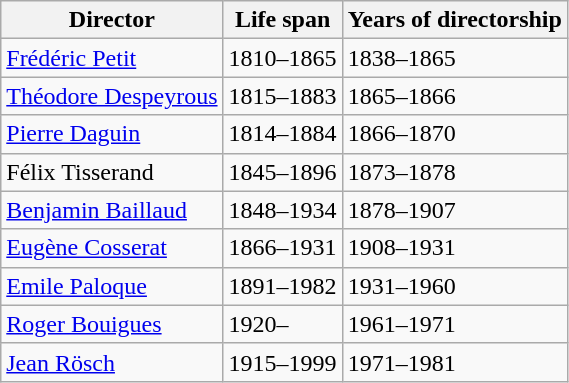<table class="wikitable">
<tr>
<th>Director</th>
<th>Life span</th>
<th>Years of directorship</th>
</tr>
<tr>
<td><a href='#'>Frédéric Petit</a></td>
<td>1810–1865</td>
<td>1838–1865</td>
</tr>
<tr>
<td><a href='#'>Théodore Despeyrous</a></td>
<td>1815–1883</td>
<td>1865–1866</td>
</tr>
<tr>
<td><a href='#'>Pierre Daguin</a></td>
<td>1814–1884</td>
<td>1866–1870</td>
</tr>
<tr>
<td>Félix Tisserand</td>
<td>1845–1896</td>
<td>1873–1878</td>
</tr>
<tr>
<td><a href='#'>Benjamin Baillaud</a></td>
<td>1848–1934</td>
<td>1878–1907</td>
</tr>
<tr>
<td><a href='#'>Eugène Cosserat</a></td>
<td>1866–1931</td>
<td>1908–1931</td>
</tr>
<tr>
<td><a href='#'>Emile Paloque</a></td>
<td>1891–1982</td>
<td>1931–1960</td>
</tr>
<tr>
<td><a href='#'>Roger Bouigues</a></td>
<td>1920– </td>
<td>1961–1971</td>
</tr>
<tr>
<td><a href='#'>Jean Rösch</a></td>
<td>1915–1999</td>
<td>1971–1981</td>
</tr>
</table>
